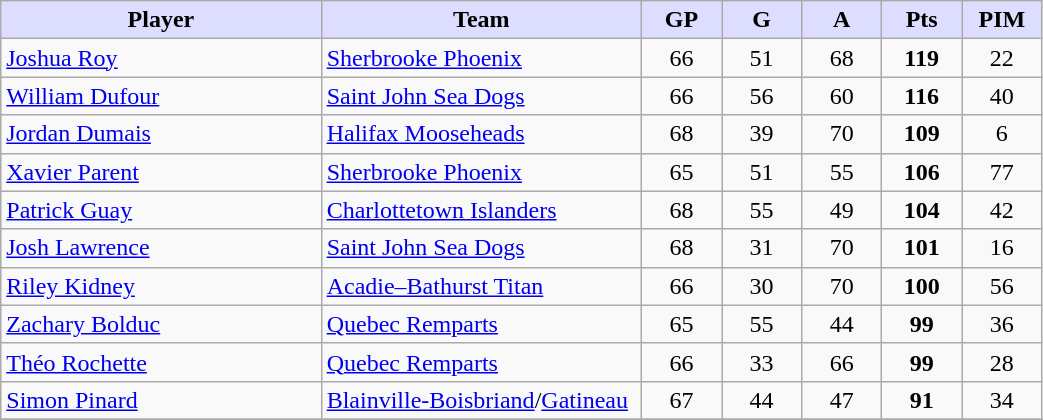<table class="wikitable" style="text-align:center">
<tr>
<th style="background:#ddf; width:30%;">Player</th>
<th style="background:#ddf; width:30%;">Team</th>
<th style="background:#ddf; width:7.5%;">GP</th>
<th style="background:#ddf; width:7.5%;">G</th>
<th style="background:#ddf; width:7.5%;">A</th>
<th style="background:#ddf; width:7.5%;">Pts</th>
<th style="background:#ddf; width:7.5%;">PIM</th>
</tr>
<tr>
<td align=left><a href='#'>Joshua Roy</a></td>
<td align=left><a href='#'>Sherbrooke Phoenix</a></td>
<td>66</td>
<td>51</td>
<td>68</td>
<td><strong>119</strong></td>
<td>22</td>
</tr>
<tr>
<td align=left><a href='#'>William Dufour</a></td>
<td align=left><a href='#'>Saint John Sea Dogs</a></td>
<td>66</td>
<td>56</td>
<td>60</td>
<td><strong>116</strong></td>
<td>40</td>
</tr>
<tr>
<td align=left><a href='#'>Jordan Dumais</a></td>
<td align=left><a href='#'>Halifax Mooseheads</a></td>
<td>68</td>
<td>39</td>
<td>70</td>
<td><strong>109</strong></td>
<td>6</td>
</tr>
<tr>
<td align=left><a href='#'>Xavier Parent</a></td>
<td align=left><a href='#'>Sherbrooke Phoenix</a></td>
<td>65</td>
<td>51</td>
<td>55</td>
<td><strong>106</strong></td>
<td>77</td>
</tr>
<tr>
<td align=left><a href='#'>Patrick Guay</a></td>
<td align=left><a href='#'>Charlottetown Islanders</a></td>
<td>68</td>
<td>55</td>
<td>49</td>
<td><strong>104</strong></td>
<td>42</td>
</tr>
<tr>
<td align=left><a href='#'>Josh Lawrence</a></td>
<td align=left><a href='#'>Saint John Sea Dogs</a></td>
<td>68</td>
<td>31</td>
<td>70</td>
<td><strong>101</strong></td>
<td>16</td>
</tr>
<tr>
<td align=left><a href='#'>Riley Kidney</a></td>
<td align=left><a href='#'>Acadie–Bathurst Titan</a></td>
<td>66</td>
<td>30</td>
<td>70</td>
<td><strong>100</strong></td>
<td>56</td>
</tr>
<tr>
<td align=left><a href='#'>Zachary Bolduc</a></td>
<td align=left><a href='#'>Quebec Remparts</a></td>
<td>65</td>
<td>55</td>
<td>44</td>
<td><strong>99</strong></td>
<td>36</td>
</tr>
<tr>
<td align=left><a href='#'>Théo Rochette</a></td>
<td align=left><a href='#'>Quebec Remparts</a></td>
<td>66</td>
<td>33</td>
<td>66</td>
<td><strong>99</strong></td>
<td>28</td>
</tr>
<tr>
<td align=left><a href='#'>Simon Pinard</a></td>
<td align=left><a href='#'>Blainville-Boisbriand</a>/<a href='#'>Gatineau</a></td>
<td>67</td>
<td>44</td>
<td>47</td>
<td><strong>91</strong></td>
<td>34</td>
</tr>
<tr>
</tr>
</table>
